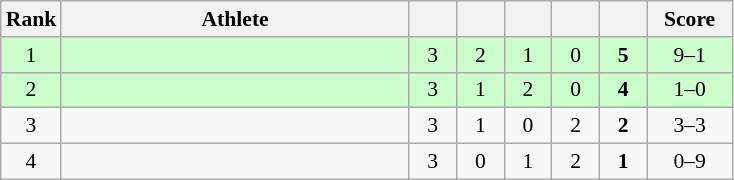<table class="wikitable" style="text-align: center; font-size:90% ">
<tr>
<th width=25>Rank</th>
<th width=225>Athlete</th>
<th width=25></th>
<th width=25></th>
<th width=25></th>
<th width=25></th>
<th width=25></th>
<th width=50>Score</th>
</tr>
<tr bgcolor="ccffcc">
<td>1</td>
<td align=left></td>
<td>3</td>
<td>2</td>
<td>1</td>
<td>0</td>
<td><strong>5</strong></td>
<td>9–1</td>
</tr>
<tr bgcolor="ccffcc">
<td>2</td>
<td align=left></td>
<td>3</td>
<td>1</td>
<td>2</td>
<td>0</td>
<td><strong>4</strong></td>
<td>1–0</td>
</tr>
<tr>
<td>3</td>
<td align=left></td>
<td>3</td>
<td>1</td>
<td>0</td>
<td>2</td>
<td><strong>2</strong></td>
<td>3–3</td>
</tr>
<tr>
<td>4</td>
<td align=left></td>
<td>3</td>
<td>0</td>
<td>1</td>
<td>2</td>
<td><strong>1</strong></td>
<td>0–9</td>
</tr>
</table>
